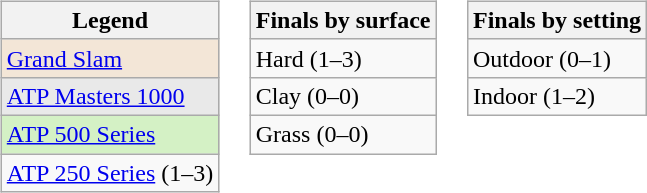<table>
<tr valign="top">
<td><br><table class="wikitable">
<tr>
<th>Legend</th>
</tr>
<tr style="background:#f3e6d7;">
<td><a href='#'>Grand Slam</a></td>
</tr>
<tr style="background:#e9e9e9;">
<td><a href='#'>ATP Masters 1000</a></td>
</tr>
<tr style="background:#d4f1c5;">
<td><a href='#'>ATP 500 Series</a></td>
</tr>
<tr>
<td><a href='#'>ATP 250 Series</a> (1–3)</td>
</tr>
</table>
</td>
<td><br><table class="wikitable">
<tr>
<th>Finals by surface</th>
</tr>
<tr>
<td>Hard (1–3)</td>
</tr>
<tr>
<td>Clay (0–0)</td>
</tr>
<tr>
<td>Grass (0–0)</td>
</tr>
</table>
</td>
<td><br><table class="wikitable">
<tr>
<th>Finals by setting</th>
</tr>
<tr>
<td>Outdoor (0–1)</td>
</tr>
<tr>
<td>Indoor (1–2)</td>
</tr>
</table>
</td>
</tr>
</table>
